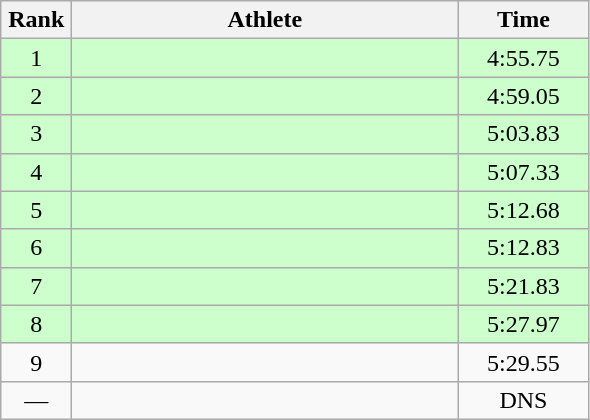<table class=wikitable style="text-align:center">
<tr>
<th width=40>Rank</th>
<th width=250>Athlete</th>
<th width=80>Time</th>
</tr>
<tr bgcolor="ccffcc">
<td>1</td>
<td align=left></td>
<td>4:55.75</td>
</tr>
<tr bgcolor="ccffcc">
<td>2</td>
<td align=left></td>
<td>4:59.05</td>
</tr>
<tr bgcolor="ccffcc">
<td>3</td>
<td align=left></td>
<td>5:03.83</td>
</tr>
<tr bgcolor="ccffcc">
<td>4</td>
<td align=left></td>
<td>5:07.33</td>
</tr>
<tr bgcolor="ccffcc">
<td>5</td>
<td align=left></td>
<td>5:12.68</td>
</tr>
<tr bgcolor="ccffcc">
<td>6</td>
<td align=left></td>
<td>5:12.83</td>
</tr>
<tr bgcolor="ccffcc">
<td>7</td>
<td align=left></td>
<td>5:21.83</td>
</tr>
<tr bgcolor="ccffcc">
<td>8</td>
<td align=left></td>
<td>5:27.97</td>
</tr>
<tr>
<td>9</td>
<td align=left></td>
<td>5:29.55</td>
</tr>
<tr>
<td>—</td>
<td align=left></td>
<td>DNS</td>
</tr>
</table>
